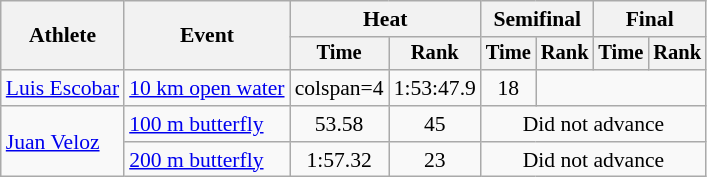<table class=wikitable style="font-size:90%">
<tr>
<th rowspan="2">Athlete</th>
<th rowspan="2">Event</th>
<th colspan="2">Heat</th>
<th colspan="2">Semifinal</th>
<th colspan="2">Final</th>
</tr>
<tr style="font-size:95%">
<th>Time</th>
<th>Rank</th>
<th>Time</th>
<th>Rank</th>
<th>Time</th>
<th>Rank</th>
</tr>
<tr align=center>
<td align=left><a href='#'>Luis Escobar</a></td>
<td align=left><a href='#'>10 km open water</a></td>
<td>colspan=4 </td>
<td>1:53:47.9</td>
<td>18</td>
</tr>
<tr align=center>
<td align=left rowspan=2><a href='#'>Juan Veloz</a></td>
<td align=left><a href='#'>100 m butterfly</a></td>
<td>53.58</td>
<td>45</td>
<td colspan=4>Did not advance</td>
</tr>
<tr align=center>
<td align=left><a href='#'>200 m butterfly</a></td>
<td>1:57.32</td>
<td>23</td>
<td colspan=4>Did not advance</td>
</tr>
</table>
